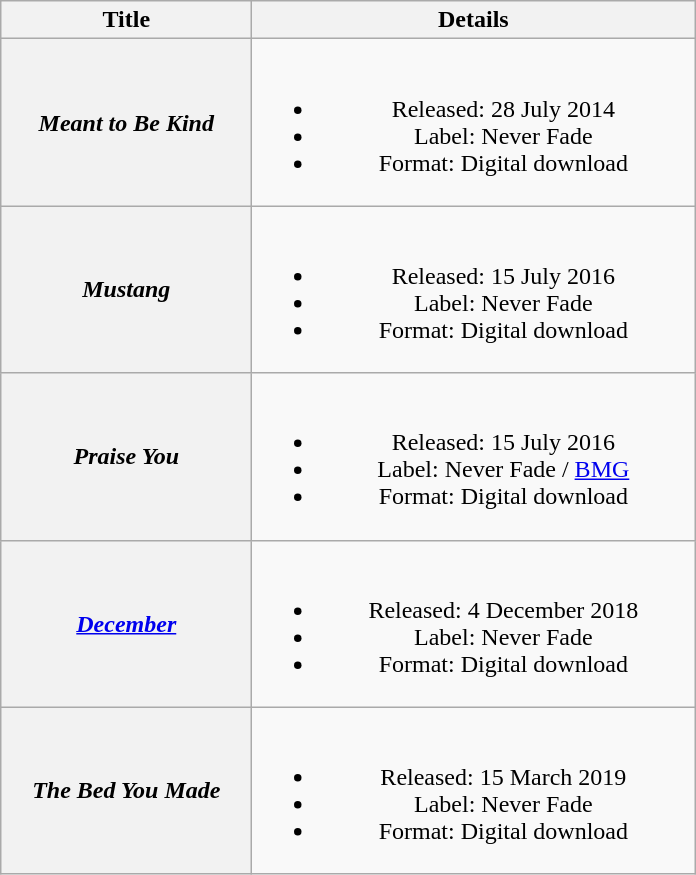<table class="wikitable plainrowheaders" style="text-align:center;">
<tr>
<th scope="col" style="width:10em;">Title</th>
<th scope="col" style="width:18em;">Details</th>
</tr>
<tr>
<th scope="row"><em>Meant to Be Kind</em></th>
<td><br><ul><li>Released: 28 July 2014</li><li>Label: Never Fade</li><li>Format: Digital download</li></ul></td>
</tr>
<tr>
<th scope="row"><em>Mustang</em></th>
<td><br><ul><li>Released: 15 July 2016</li><li>Label: Never Fade</li><li>Format: Digital download</li></ul></td>
</tr>
<tr>
<th scope="row"><em>Praise You</em></th>
<td><br><ul><li>Released: 15 July 2016</li><li>Label: Never Fade / <a href='#'>BMG</a></li><li>Format: Digital download</li></ul></td>
</tr>
<tr>
<th scope="row"><em><a href='#'>December</a></em> <br></th>
<td><br><ul><li>Released: 4 December 2018</li><li>Label: Never Fade</li><li>Format: Digital download</li></ul></td>
</tr>
<tr>
<th scope="row"><em>The Bed You Made</em></th>
<td><br><ul><li>Released: 15 March 2019</li><li>Label: Never Fade</li><li>Format: Digital download</li></ul></td>
</tr>
</table>
